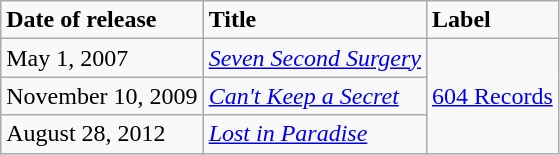<table class="wikitable">
<tr>
<td><strong>Date of release</strong></td>
<td><strong>Title</strong></td>
<td><strong>Label</strong></td>
</tr>
<tr>
<td>May 1, 2007</td>
<td><em><a href='#'>Seven Second Surgery</a></em></td>
<td rowspan="3"><a href='#'>604 Records</a></td>
</tr>
<tr>
<td>November 10, 2009</td>
<td><em><a href='#'>Can't Keep a Secret</a></em></td>
</tr>
<tr>
<td>August 28, 2012</td>
<td><em><a href='#'>Lost in Paradise</a></em></td>
</tr>
</table>
